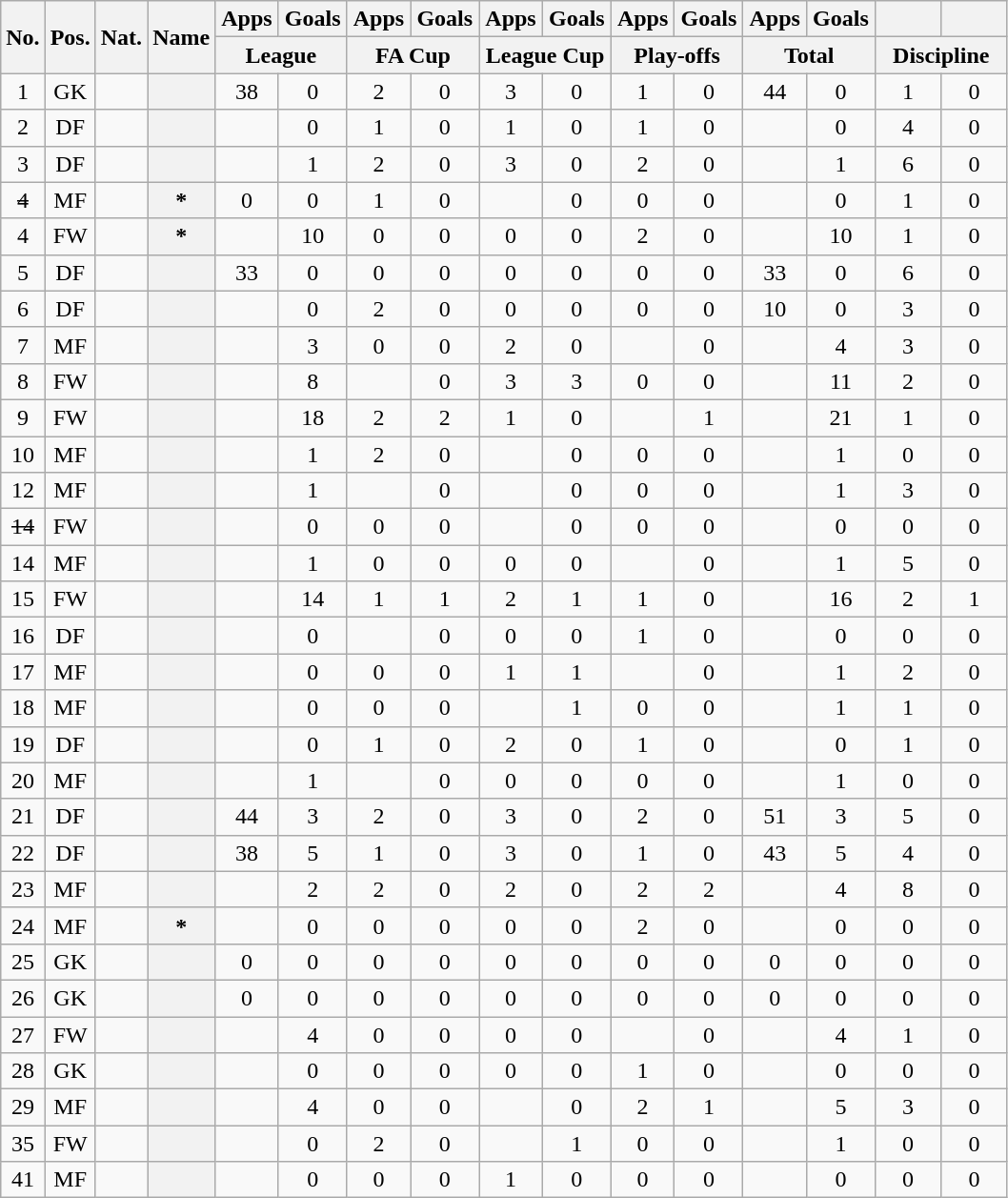<table class="wikitable sortable plainrowheaders" style="text-align:center">
<tr>
<th scope="col" rowspan="2">No.</th>
<th scope="col" rowspan="2">Pos.</th>
<th scope="col" rowspan="2">Nat.</th>
<th scope="col" rowspan="2">Name</th>
<th scope="col">Apps</th>
<th scope="col">Goals</th>
<th scope="col">Apps</th>
<th scope="col">Goals</th>
<th scope="col">Apps</th>
<th scope="col">Goals</th>
<th scope="col">Apps</th>
<th scope="col">Goals</th>
<th scope="col">Apps</th>
<th scope="col">Goals</th>
<th scope="col"></th>
<th scope="col"></th>
</tr>
<tr class="unsortable">
<th colspan="2" width="85">League</th>
<th colspan="2" width="85">FA Cup</th>
<th colspan="2" width="85">League Cup</th>
<th colspan="2" width="85">Play-offs</th>
<th colspan="2" width="85">Total</th>
<th colspan="2" width="85">Discipline</th>
</tr>
<tr>
<td>1</td>
<td>GK</td>
<td></td>
<th scope="row"></th>
<td>38</td>
<td>0</td>
<td>2</td>
<td>0</td>
<td>3</td>
<td>0</td>
<td>1</td>
<td>0</td>
<td>44</td>
<td>0</td>
<td>1</td>
<td>0</td>
</tr>
<tr>
<td>2</td>
<td>DF</td>
<td></td>
<th scope="row"></th>
<td></td>
<td>0</td>
<td>1</td>
<td>0</td>
<td>1</td>
<td>0</td>
<td>1</td>
<td>0</td>
<td></td>
<td>0</td>
<td>4</td>
<td>0</td>
</tr>
<tr>
<td>3</td>
<td>DF</td>
<td></td>
<th scope="row"></th>
<td></td>
<td>1</td>
<td>2</td>
<td>0</td>
<td>3</td>
<td>0</td>
<td>2</td>
<td>0</td>
<td></td>
<td>1</td>
<td>6</td>
<td>0</td>
</tr>
<tr>
<td><s>4</s> </td>
<td>MF</td>
<td></td>
<th scope="row"><em></em> *</th>
<td>0</td>
<td>0</td>
<td>1</td>
<td>0</td>
<td></td>
<td>0</td>
<td>0</td>
<td>0</td>
<td></td>
<td>0</td>
<td>1</td>
<td>0</td>
</tr>
<tr>
<td>4</td>
<td>FW</td>
<td></td>
<th scope="row"><em></em> *</th>
<td></td>
<td>10</td>
<td>0</td>
<td>0</td>
<td>0</td>
<td>0</td>
<td>2</td>
<td>0</td>
<td></td>
<td>10</td>
<td>1</td>
<td>0</td>
</tr>
<tr>
<td>5</td>
<td>DF</td>
<td></td>
<th scope="row"></th>
<td>33</td>
<td>0</td>
<td>0</td>
<td>0</td>
<td>0</td>
<td>0</td>
<td>0</td>
<td>0</td>
<td>33</td>
<td>0</td>
<td>6</td>
<td>0</td>
</tr>
<tr>
<td>6</td>
<td>DF</td>
<td></td>
<th scope="row"></th>
<td></td>
<td>0</td>
<td>2</td>
<td>0</td>
<td>0</td>
<td>0</td>
<td>0</td>
<td>0</td>
<td>10</td>
<td>0</td>
<td>3</td>
<td>0</td>
</tr>
<tr>
<td>7</td>
<td>MF</td>
<td></td>
<th scope="row"></th>
<td></td>
<td>3</td>
<td>0</td>
<td>0</td>
<td>2</td>
<td>0</td>
<td></td>
<td>0</td>
<td></td>
<td>4</td>
<td>3</td>
<td>0</td>
</tr>
<tr>
<td>8</td>
<td>FW</td>
<td></td>
<th scope="row"></th>
<td></td>
<td>8</td>
<td></td>
<td>0</td>
<td>3</td>
<td>3</td>
<td>0</td>
<td>0</td>
<td></td>
<td>11</td>
<td>2</td>
<td>0</td>
</tr>
<tr>
<td>9</td>
<td>FW</td>
<td></td>
<th scope="row"></th>
<td></td>
<td>18</td>
<td>2</td>
<td>2</td>
<td>1</td>
<td>0</td>
<td></td>
<td>1</td>
<td></td>
<td>21</td>
<td>1</td>
<td>0</td>
</tr>
<tr>
<td>10</td>
<td>MF</td>
<td></td>
<th scope="row"></th>
<td></td>
<td>1</td>
<td>2</td>
<td>0</td>
<td></td>
<td>0</td>
<td>0</td>
<td>0</td>
<td></td>
<td>1</td>
<td>0</td>
<td>0</td>
</tr>
<tr>
<td>12</td>
<td>MF</td>
<td></td>
<th scope="row"></th>
<td></td>
<td>1</td>
<td></td>
<td>0</td>
<td></td>
<td>0</td>
<td>0</td>
<td>0</td>
<td></td>
<td>1</td>
<td>3</td>
<td>0</td>
</tr>
<tr>
<td><s>14</s> </td>
<td>FW</td>
<td></td>
<th scope="row"></th>
<td></td>
<td>0</td>
<td>0</td>
<td>0</td>
<td></td>
<td>0</td>
<td>0</td>
<td>0</td>
<td></td>
<td>0</td>
<td>0</td>
<td>0</td>
</tr>
<tr>
<td>14</td>
<td>MF</td>
<td></td>
<th scope="row"></th>
<td></td>
<td>1</td>
<td>0</td>
<td>0</td>
<td>0</td>
<td>0</td>
<td></td>
<td>0</td>
<td></td>
<td>1</td>
<td>5</td>
<td>0</td>
</tr>
<tr>
<td>15</td>
<td>FW</td>
<td></td>
<th scope="row"></th>
<td></td>
<td>14</td>
<td>1</td>
<td>1</td>
<td>2</td>
<td>1</td>
<td>1</td>
<td>0</td>
<td></td>
<td>16</td>
<td>2</td>
<td>1</td>
</tr>
<tr>
<td>16</td>
<td>DF</td>
<td></td>
<th scope="row"></th>
<td></td>
<td>0</td>
<td></td>
<td>0</td>
<td>0</td>
<td>0</td>
<td>1</td>
<td>0</td>
<td></td>
<td>0</td>
<td>0</td>
<td>0</td>
</tr>
<tr>
<td>17</td>
<td>MF</td>
<td></td>
<th scope="row"></th>
<td></td>
<td>0</td>
<td>0</td>
<td>0</td>
<td>1</td>
<td>1</td>
<td></td>
<td>0</td>
<td></td>
<td>1</td>
<td>2</td>
<td>0</td>
</tr>
<tr>
<td>18</td>
<td>MF</td>
<td></td>
<th scope="row"></th>
<td></td>
<td>0</td>
<td>0</td>
<td>0</td>
<td></td>
<td>1</td>
<td>0</td>
<td>0</td>
<td></td>
<td>1</td>
<td>1</td>
<td>0</td>
</tr>
<tr>
<td>19</td>
<td>DF</td>
<td></td>
<th scope="row"></th>
<td></td>
<td>0</td>
<td>1</td>
<td>0</td>
<td>2</td>
<td>0</td>
<td>1</td>
<td>0</td>
<td></td>
<td>0</td>
<td>1</td>
<td>0</td>
</tr>
<tr>
<td>20</td>
<td>MF</td>
<td></td>
<th scope="row"></th>
<td></td>
<td>1</td>
<td></td>
<td>0</td>
<td>0</td>
<td>0</td>
<td>0</td>
<td>0</td>
<td></td>
<td>1</td>
<td>0</td>
<td>0</td>
</tr>
<tr>
<td>21</td>
<td>DF</td>
<td></td>
<th scope="row"></th>
<td>44</td>
<td>3</td>
<td>2</td>
<td>0</td>
<td>3</td>
<td>0</td>
<td>2</td>
<td>0</td>
<td>51</td>
<td>3</td>
<td>5</td>
<td>0</td>
</tr>
<tr>
<td>22</td>
<td>DF</td>
<td></td>
<th scope="row"></th>
<td>38</td>
<td>5</td>
<td>1</td>
<td>0</td>
<td>3</td>
<td>0</td>
<td>1</td>
<td>0</td>
<td>43</td>
<td>5</td>
<td>4</td>
<td>0</td>
</tr>
<tr>
<td>23</td>
<td>MF</td>
<td></td>
<th scope="row"></th>
<td></td>
<td>2</td>
<td>2</td>
<td>0</td>
<td>2</td>
<td>0</td>
<td>2</td>
<td>2</td>
<td></td>
<td>4</td>
<td>8</td>
<td>0</td>
</tr>
<tr>
<td>24</td>
<td>MF</td>
<td></td>
<th scope="row"><em></em> *</th>
<td></td>
<td>0</td>
<td>0</td>
<td>0</td>
<td>0</td>
<td>0</td>
<td>2</td>
<td>0</td>
<td></td>
<td>0</td>
<td>0</td>
<td>0</td>
</tr>
<tr>
<td>25</td>
<td>GK</td>
<td></td>
<th scope="row"></th>
<td>0</td>
<td>0</td>
<td>0</td>
<td>0</td>
<td>0</td>
<td>0</td>
<td>0</td>
<td>0</td>
<td>0</td>
<td>0</td>
<td>0</td>
<td>0</td>
</tr>
<tr>
<td>26</td>
<td>GK</td>
<td></td>
<th scope="row"></th>
<td>0</td>
<td>0</td>
<td>0</td>
<td>0</td>
<td>0</td>
<td>0</td>
<td>0</td>
<td>0</td>
<td>0</td>
<td>0</td>
<td>0</td>
<td>0</td>
</tr>
<tr>
<td>27</td>
<td>FW</td>
<td></td>
<th scope="row"></th>
<td></td>
<td>4</td>
<td>0</td>
<td>0</td>
<td>0</td>
<td>0</td>
<td></td>
<td>0</td>
<td></td>
<td>4</td>
<td>1</td>
<td>0</td>
</tr>
<tr>
<td>28</td>
<td>GK</td>
<td></td>
<th scope="row"></th>
<td></td>
<td>0</td>
<td>0</td>
<td>0</td>
<td>0</td>
<td>0</td>
<td>1</td>
<td>0</td>
<td></td>
<td>0</td>
<td>0</td>
<td>0</td>
</tr>
<tr>
<td>29</td>
<td>MF</td>
<td></td>
<th scope="row"></th>
<td></td>
<td>4</td>
<td>0</td>
<td>0</td>
<td></td>
<td>0</td>
<td>2</td>
<td>1</td>
<td></td>
<td>5</td>
<td>3</td>
<td>0</td>
</tr>
<tr>
<td>35</td>
<td>FW</td>
<td></td>
<th scope="row"></th>
<td></td>
<td>0</td>
<td>2</td>
<td>0</td>
<td></td>
<td>1</td>
<td>0</td>
<td>0</td>
<td></td>
<td>1</td>
<td>0</td>
<td>0</td>
</tr>
<tr>
<td>41</td>
<td>MF</td>
<td></td>
<th scope="row"></th>
<td></td>
<td>0</td>
<td>0</td>
<td>0</td>
<td>1</td>
<td>0</td>
<td>0</td>
<td>0</td>
<td></td>
<td>0</td>
<td>0</td>
<td>0</td>
</tr>
</table>
